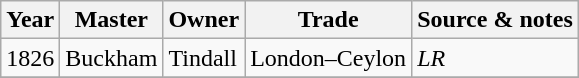<table class=" wikitable">
<tr>
<th>Year</th>
<th>Master</th>
<th>Owner</th>
<th>Trade</th>
<th>Source & notes</th>
</tr>
<tr>
<td>1826</td>
<td>Buckham</td>
<td>Tindall</td>
<td>London–Ceylon</td>
<td><em>LR</em></td>
</tr>
<tr>
</tr>
</table>
